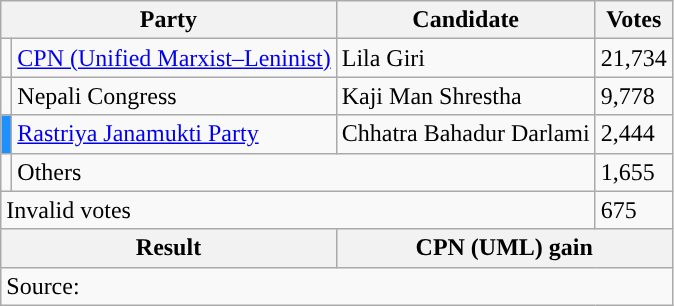<table class="wikitable">
<tr>
<th colspan="2">Party</th>
<th>Candidate</th>
<th>Votes</th>
</tr>
<tr>
<td style="background-color:"></td>
<td><a href='#'>CPN (Unified Marxist–Leninist)</a></td>
<td>Lila Giri</td>
<td>21,734</td>
</tr>
<tr>
<td style="background-color:"></td>
<td>Nepali Congress</td>
<td>Kaji Man Shrestha</td>
<td>9,778</td>
</tr>
<tr>
<td style="background-color:dodgerblue"></td>
<td><a href='#'>Rastriya Janamukti Party</a></td>
<td>Chhatra Bahadur Darlami</td>
<td>2,444</td>
</tr>
<tr>
<td></td>
<td colspan="2">Others</td>
<td>1,655</td>
</tr>
<tr>
<td colspan="3">Invalid votes</td>
<td>675</td>
</tr>
<tr>
<th colspan="2">Result</th>
<th colspan="2">CPN (UML) gain</th>
</tr>
<tr>
<td colspan="4">Source: </td>
</tr>
</table>
